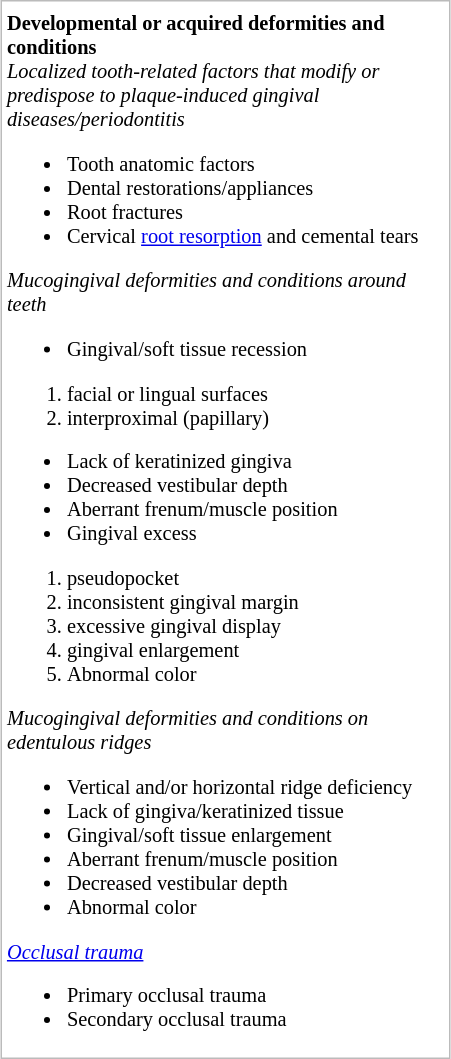<table style="float:right; width:300px; border:1px solid #BBB; font-size:85%; margin:0.46em 0.2em">
<tr>
<th></th>
</tr>
<tr>
<td><strong>Developmental or acquired deformities and conditions</strong><br><em>Localized tooth-related factors that modify or predispose to plaque-induced gingival diseases/periodontitis</em><ul><li>Tooth anatomic factors</li><li>Dental restorations/appliances</li><li>Root fractures</li><li>Cervical <a href='#'>root resorption</a> and cemental tears</li></ul><em>Mucogingival deformities and conditions around teeth</em><ul><li>Gingival/soft tissue recession</li></ul><ol><li>facial or lingual surfaces</li><li>interproximal (papillary)</li></ol><ul><li>Lack of keratinized gingiva</li><li>Decreased vestibular depth</li><li>Aberrant frenum/muscle position</li><li>Gingival excess</li></ul><ol><li>pseudopocket</li><li>inconsistent gingival margin</li><li>excessive gingival display</li><li>gingival enlargement</li><li>Abnormal color</li></ol><em>Mucogingival deformities and conditions on edentulous ridges</em><ul><li>Vertical and/or horizontal ridge deficiency</li><li>Lack of gingiva/keratinized tissue</li><li>Gingival/soft tissue enlargement</li><li>Aberrant frenum/muscle position</li><li>Decreased vestibular depth</li><li>Abnormal color</li></ul><em><a href='#'>Occlusal trauma</a></em><ul><li>Primary occlusal trauma</li><li>Secondary occlusal trauma</li></ul></td>
</tr>
</table>
